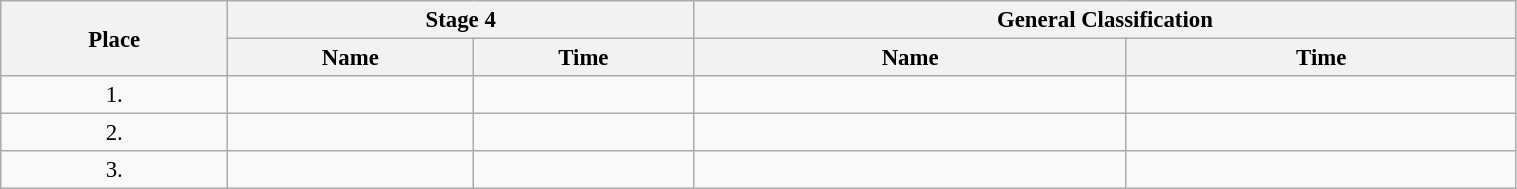<table class=wikitable style="font-size:95%" width="80%">
<tr>
<th rowspan="2">Place</th>
<th colspan="2">Stage 4</th>
<th colspan="2">General Classification</th>
</tr>
<tr>
<th>Name</th>
<th>Time</th>
<th>Name</th>
<th>Time</th>
</tr>
<tr>
<td align="center">1.</td>
<td></td>
<td></td>
<td></td>
<td></td>
</tr>
<tr>
<td align="center">2.</td>
<td></td>
<td></td>
<td></td>
<td></td>
</tr>
<tr>
<td align="center">3.</td>
<td></td>
<td></td>
<td></td>
<td></td>
</tr>
</table>
